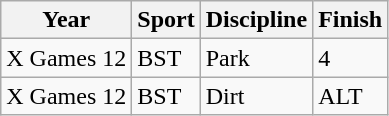<table class="wikitable" border="1">
<tr>
<th>Year</th>
<th>Sport</th>
<th>Discipline</th>
<th>Finish</th>
</tr>
<tr>
<td>X Games 12</td>
<td>BST</td>
<td>Park</td>
<td>4</td>
</tr>
<tr>
<td>X Games 12</td>
<td>BST</td>
<td>Dirt</td>
<td>ALT</td>
</tr>
</table>
